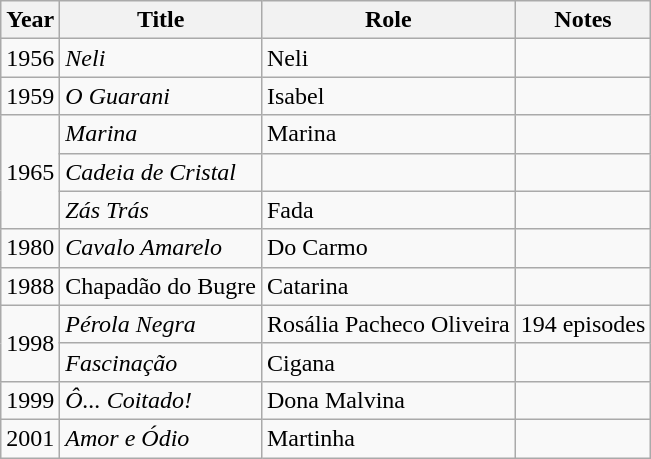<table class="wikitable">
<tr>
<th>Year</th>
<th>Title</th>
<th>Role</th>
<th>Notes</th>
</tr>
<tr>
<td>1956</td>
<td><em>Neli</em></td>
<td>Neli</td>
<td></td>
</tr>
<tr>
<td>1959</td>
<td><em>O Guarani</em></td>
<td>Isabel</td>
<td></td>
</tr>
<tr>
<td rowspan="3">1965</td>
<td><em>Marina</em></td>
<td>Marina</td>
<td></td>
</tr>
<tr>
<td><em>Cadeia de Cristal</em></td>
<td></td>
<td></td>
</tr>
<tr>
<td><em>Zás Trás</em></td>
<td>Fada </td>
<td></td>
</tr>
<tr>
<td>1980</td>
<td><em>Cavalo Amarelo</em></td>
<td>Do Carmo</td>
<td></td>
</tr>
<tr>
<td>1988</td>
<td>Chapadão do Bugre</td>
<td>Catarina</td>
<td></td>
</tr>
<tr>
<td rowspan="2">1998</td>
<td><em>Pérola Negra</em></td>
<td>Rosália Pacheco Oliveira</td>
<td>194 episodes</td>
</tr>
<tr>
<td><em>Fascinação</em></td>
<td>Cigana</td>
<td></td>
</tr>
<tr>
<td>1999</td>
<td><em>Ô... Coitado!</em></td>
<td>Dona Malvina</td>
<td></td>
</tr>
<tr>
<td>2001</td>
<td><em>Amor e Ódio</em></td>
<td>Martinha</td>
<td></td>
</tr>
</table>
